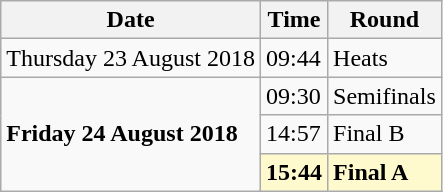<table class="wikitable">
<tr>
<th>Date</th>
<th>Time</th>
<th>Round</th>
</tr>
<tr>
<td>Thursday 23 August 2018</td>
<td>09:44</td>
<td>Heats</td>
</tr>
<tr>
<td rowspan=3><strong>Friday 24 August 2018</strong></td>
<td>09:30</td>
<td>Semifinals</td>
</tr>
<tr>
<td>14:57</td>
<td>Final B</td>
</tr>
<tr>
<td style=background:lemonchiffon><strong>15:44</strong></td>
<td style=background:lemonchiffon><strong>Final A</strong></td>
</tr>
</table>
